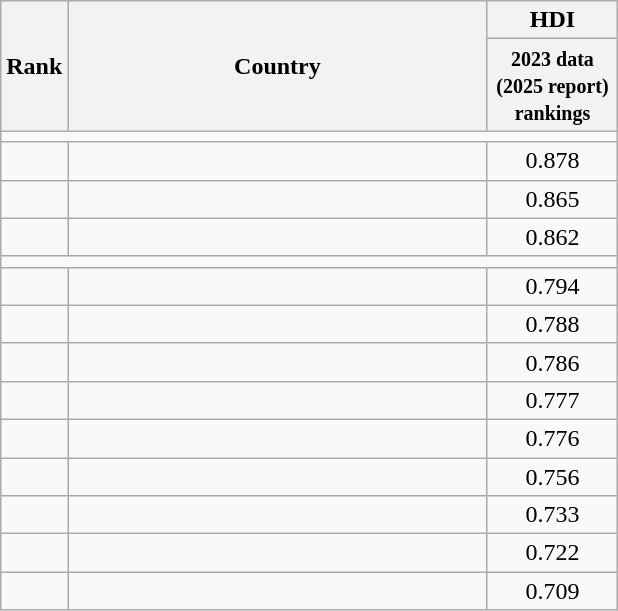<table class="wikitable sortable" style="text-align:center">
<tr>
<th scope="col" rowspan="2" data-sort-type="number">Rank</th>
<th scope="col" rowspan="2" style="width:17em;">Country</th>
<th scope="col" colspan="2">HDI</th>
</tr>
<tr>
<th scope="col" style="width:5em;" data-sort-type="number"><small>2023 data (2025 report) rankings</small></th>
</tr>
<tr>
<td scope="row" colspan="4" background-color:#EAECF0;"></td>
</tr>
<tr>
<td></td>
<td style="text-align:left"></td>
<td>0.878</td>
</tr>
<tr>
<td></td>
<td style="text-align:left"></td>
<td>0.865</td>
</tr>
<tr>
<td></td>
<td style="text-align:left"></td>
<td>0.862</td>
</tr>
<tr>
<td scope="row" colspan="4" background-color:#EAECF0;"></td>
</tr>
<tr>
<td></td>
<td style="text-align:left"></td>
<td>0.794</td>
</tr>
<tr>
<td></td>
<td style="text-align:left"></td>
<td>0.788</td>
</tr>
<tr>
<td></td>
<td style="text-align:left"></td>
<td>0.786</td>
</tr>
<tr>
<td></td>
<td style="text-align:left"></td>
<td>0.777</td>
</tr>
<tr>
<td></td>
<td style="text-align:left"></td>
<td>0.776</td>
</tr>
<tr>
<td></td>
<td style="text-align:left"></td>
<td>0.756</td>
</tr>
<tr>
<td></td>
<td style="text-align:left"></td>
<td>0.733</td>
</tr>
<tr>
<td></td>
<td style="text-align:left"></td>
<td>0.722</td>
</tr>
<tr>
<td></td>
<td style="text-align:left"></td>
<td>0.709</td>
</tr>
</table>
